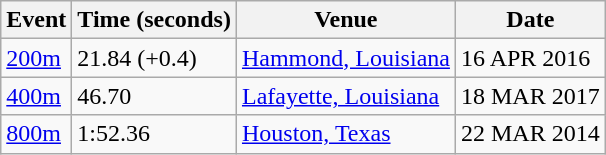<table class=wikitable>
<tr>
<th>Event</th>
<th>Time (seconds)</th>
<th>Venue</th>
<th>Date</th>
</tr>
<tr>
<td><a href='#'>200m</a></td>
<td>21.84 (+0.4)</td>
<td><a href='#'>Hammond, Louisiana</a></td>
<td>16 APR 2016</td>
</tr>
<tr>
<td><a href='#'>400m</a></td>
<td>46.70</td>
<td><a href='#'>Lafayette, Louisiana</a></td>
<td>18 MAR 2017</td>
</tr>
<tr>
<td><a href='#'>800m</a></td>
<td>1:52.36</td>
<td><a href='#'>Houston, Texas</a></td>
<td>22 MAR 2014</td>
</tr>
</table>
